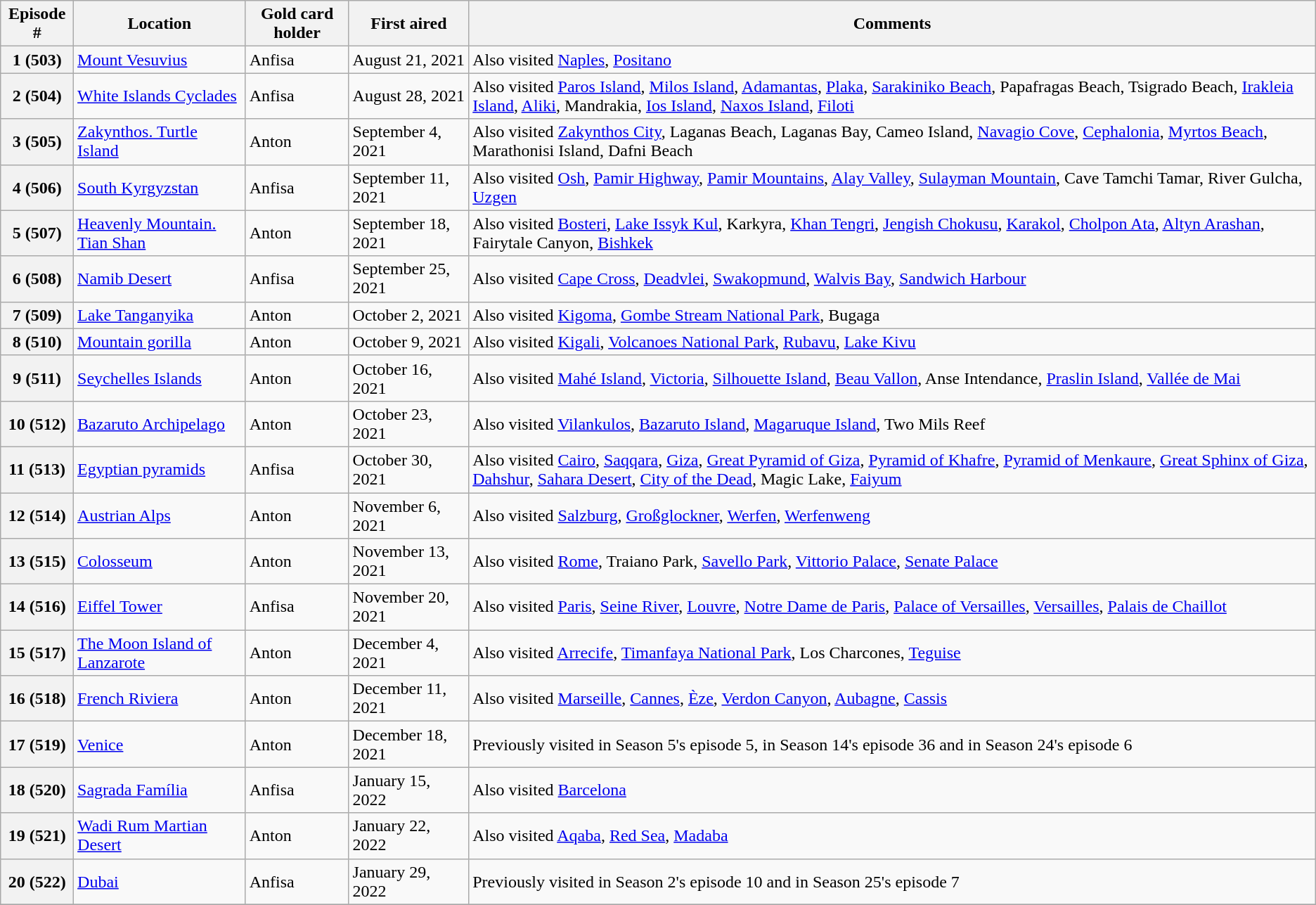<table class="wikitable">
<tr>
<th>Episode #</th>
<th>Location</th>
<th>Gold card holder</th>
<th>First aired</th>
<th>Comments</th>
</tr>
<tr>
<th>1 (503)</th>
<td> <a href='#'>Mount Vesuvius</a></td>
<td>Anfisa</td>
<td>August 21, 2021</td>
<td>Also visited <a href='#'>Naples</a>, <a href='#'>Positano</a></td>
</tr>
<tr>
<th>2 (504)</th>
<td> <a href='#'>White Islands Cyclades</a></td>
<td>Anfisa</td>
<td>August 28, 2021</td>
<td>Also visited <a href='#'>Paros Island</a>, <a href='#'>Milos Island</a>, <a href='#'>Adamantas</a>, <a href='#'>Plaka</a>, <a href='#'>Sarakiniko Beach</a>, Papafragas Beach, Tsigrado Beach, <a href='#'>Irakleia Island</a>, <a href='#'>Aliki</a>, Mandrakia, <a href='#'>Ios Island</a>, <a href='#'>Naxos Island</a>, <a href='#'>Filoti</a></td>
</tr>
<tr>
<th>3 (505)</th>
<td> <a href='#'>Zakynthos. Turtle Island</a></td>
<td>Anton</td>
<td>September 4, 2021</td>
<td>Also visited <a href='#'>Zakynthos City</a>, Laganas Beach, Laganas Bay, Cameo Island, <a href='#'>Navagio Cove</a>, <a href='#'>Cephalonia</a>, <a href='#'>Myrtos Beach</a>, Marathonisi Island, Dafni Beach</td>
</tr>
<tr>
<th>4 (506)</th>
<td> <a href='#'>South Kyrgyzstan</a></td>
<td>Anfisa</td>
<td>September 11, 2021</td>
<td>Also visited <a href='#'>Osh</a>, <a href='#'>Pamir Highway</a>, <a href='#'>Pamir Mountains</a>, <a href='#'>Alay Valley</a>, <a href='#'>Sulayman Mountain</a>, Cave Tamchi Tamar, River Gulcha, <a href='#'>Uzgen</a></td>
</tr>
<tr>
<th>5 (507)</th>
<td> <a href='#'>Heavenly Mountain. Tian Shan</a></td>
<td>Anton</td>
<td>September 18, 2021</td>
<td>Also visited <a href='#'>Bosteri</a>, <a href='#'>Lake Issyk Kul</a>, Karkyra, <a href='#'>Khan Tengri</a>, <a href='#'>Jengish Chokusu</a>, <a href='#'>Karakol</a>, <a href='#'>Cholpon Ata</a>, <a href='#'>Altyn Arashan</a>, Fairytale Canyon, <a href='#'>Bishkek</a></td>
</tr>
<tr>
<th>6 (508)</th>
<td> <a href='#'>Namib Desert</a></td>
<td>Anfisa</td>
<td>September 25, 2021</td>
<td>Also visited <a href='#'>Cape Cross</a>, <a href='#'>Deadvlei</a>, <a href='#'>Swakopmund</a>, <a href='#'>Walvis Bay</a>, <a href='#'>Sandwich Harbour</a></td>
</tr>
<tr>
<th>7 (509)</th>
<td> <a href='#'>Lake Tanganyika</a></td>
<td>Anton</td>
<td>October 2, 2021</td>
<td>Also visited <a href='#'>Kigoma</a>, <a href='#'>Gombe Stream National Park</a>, Bugaga</td>
</tr>
<tr>
<th>8 (510)</th>
<td> <a href='#'>Mountain gorilla</a></td>
<td>Anton</td>
<td>October 9, 2021</td>
<td>Also visited <a href='#'>Kigali</a>, <a href='#'>Volcanoes National Park</a>, <a href='#'>Rubavu</a>, <a href='#'>Lake Kivu</a></td>
</tr>
<tr>
<th>9 (511)</th>
<td> <a href='#'>Seychelles Islands</a></td>
<td>Anton</td>
<td>October 16, 2021</td>
<td>Also visited <a href='#'>Mahé Island</a>, <a href='#'>Victoria</a>, <a href='#'>Silhouette Island</a>, <a href='#'>Beau Vallon</a>, Anse Intendance, <a href='#'>Praslin Island</a>, <a href='#'>Vallée de Mai</a></td>
</tr>
<tr>
<th>10 (512)</th>
<td> <a href='#'>Bazaruto Archipelago</a></td>
<td>Anton</td>
<td>October 23, 2021</td>
<td>Also visited <a href='#'>Vilankulos</a>, <a href='#'>Bazaruto Island</a>, <a href='#'>Magaruque Island</a>, Two Mils Reef</td>
</tr>
<tr>
<th>11 (513)</th>
<td> <a href='#'>Egyptian pyramids</a></td>
<td>Anfisa</td>
<td>October 30, 2021</td>
<td>Also visited <a href='#'>Cairo</a>, <a href='#'>Saqqara</a>, <a href='#'>Giza</a>, <a href='#'>Great Pyramid of Giza</a>, <a href='#'>Pyramid of Khafre</a>, <a href='#'>Pyramid of Menkaure</a>, <a href='#'>Great Sphinx of Giza</a>, <a href='#'>Dahshur</a>, <a href='#'>Sahara Desert</a>, <a href='#'>City of the Dead</a>, Magic Lake, <a href='#'>Faiyum</a></td>
</tr>
<tr>
<th>12 (514)</th>
<td> <a href='#'>Austrian Alps</a></td>
<td>Anton</td>
<td>November 6, 2021</td>
<td>Also visited <a href='#'>Salzburg</a>, <a href='#'>Großglockner</a>, <a href='#'>Werfen</a>, <a href='#'>Werfenweng</a></td>
</tr>
<tr>
<th>13 (515)</th>
<td> <a href='#'>Colosseum</a></td>
<td>Anton</td>
<td>November 13, 2021</td>
<td>Also visited <a href='#'>Rome</a>, Traiano Park, <a href='#'>Savello Park</a>, <a href='#'>Vittorio Palace</a>, <a href='#'>Senate Palace</a></td>
</tr>
<tr>
<th>14 (516)</th>
<td> <a href='#'>Eiffel Tower</a></td>
<td>Anfisa</td>
<td>November 20, 2021</td>
<td>Also visited <a href='#'>Paris</a>, <a href='#'>Seine River</a>, <a href='#'>Louvre</a>, <a href='#'>Notre Dame de Paris</a>, <a href='#'>Palace of Versailles</a>, <a href='#'>Versailles</a>, <a href='#'>Palais de Chaillot</a></td>
</tr>
<tr>
<th>15 (517)</th>
<td> <a href='#'>The Moon Island of Lanzarote</a></td>
<td>Anton</td>
<td>December 4, 2021</td>
<td>Also visited <a href='#'>Arrecife</a>, <a href='#'>Timanfaya National Park</a>, Los Charcones, <a href='#'>Teguise</a></td>
</tr>
<tr>
<th>16 (518)</th>
<td> <a href='#'>French Riviera</a></td>
<td>Anton</td>
<td>December 11, 2021</td>
<td>Also visited <a href='#'>Marseille</a>, <a href='#'>Cannes</a>, <a href='#'>Èze</a>, <a href='#'>Verdon Canyon</a>, <a href='#'>Aubagne</a>, <a href='#'>Cassis</a></td>
</tr>
<tr>
<th>17 (519)</th>
<td> <a href='#'>Venice</a></td>
<td>Anton</td>
<td>December 18, 2021</td>
<td>Previously visited in Season 5's episode 5, in Season 14's episode 36 and in Season 24's episode 6</td>
</tr>
<tr>
<th>18 (520)</th>
<td> <a href='#'>Sagrada Família</a></td>
<td>Anfisa</td>
<td>January 15, 2022</td>
<td>Also visited <a href='#'>Barcelona</a></td>
</tr>
<tr>
<th>19 (521)</th>
<td> <a href='#'>Wadi Rum Martian Desert</a></td>
<td>Anton</td>
<td>January 22, 2022</td>
<td>Also visited <a href='#'>Aqaba</a>, <a href='#'>Red Sea</a>, <a href='#'>Madaba</a></td>
</tr>
<tr>
<th>20 (522)</th>
<td> <a href='#'>Dubai</a></td>
<td>Anfisa</td>
<td>January 29, 2022</td>
<td>Previously visited in Season 2's episode 10 and in Season 25's episode 7</td>
</tr>
<tr>
</tr>
</table>
